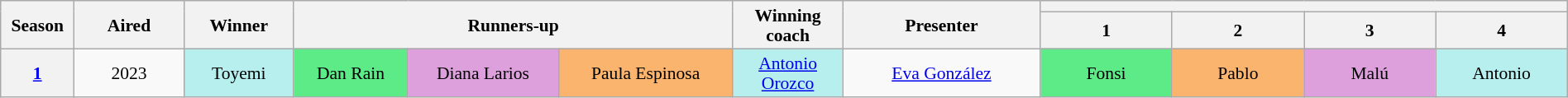<table class="wikitable" style="text-align:center; font-size:90%; line-height:16px; width:100%">
<tr>
<th rowspan="2" scope="col" width="02%">Season</th>
<th rowspan="2" scope="col" width="05%">Aired</th>
<th rowspan="2" scope="col" width="05%">Winner</th>
<th rowspan="2" colspan="3" scope="col" width="20%">Runners-up</th>
<th rowspan="2" scope="col" width="05%">Winning coach</th>
<th rowspan="2" scope="col" width="09%">Presenter</th>
<th colspan="4" scope="col" width="18%"></th>
</tr>
<tr>
<th width="06%">1</th>
<th width="06%">2</th>
<th width="06%">3</th>
<th width="06%">4</th>
</tr>
<tr>
<th><a href='#'>1</a></th>
<td>2023</td>
<td style="background:#b7efef">Toyemi</td>
<td style="background:#5deb87">Dan Rain</td>
<td style="background:#dda0dd">Diana Larios</td>
<td style="background:#fbb46e">Paula Espinosa</td>
<td style="background:#b7efef"><a href='#'>Antonio Orozco</a></td>
<td><a href='#'>Eva González</a></td>
<td style="background:#5deb87">Fonsi</td>
<td style="background:#fbb46e">Pablo</td>
<td style="background:#dda0dd">Malú</td>
<td style="background:#b7efef">Antonio</td>
</tr>
</table>
